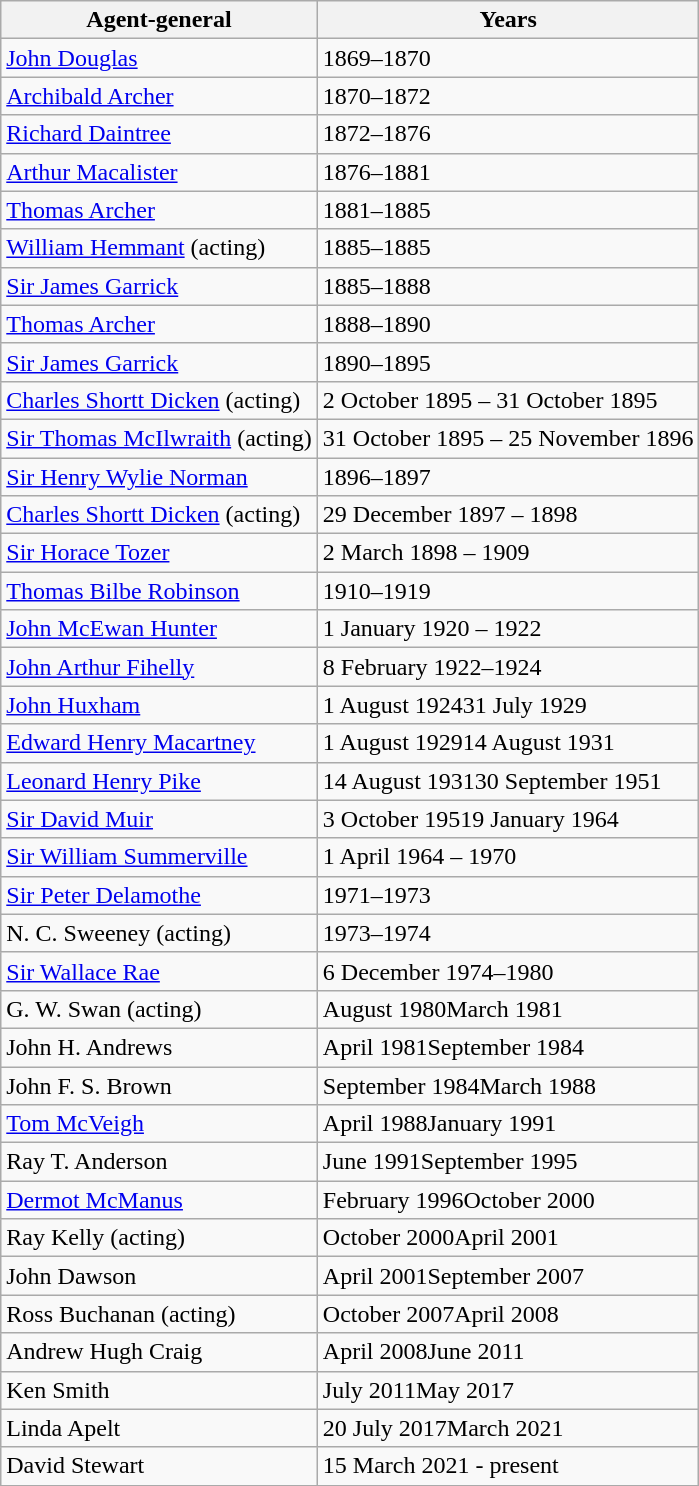<table class="wikitable">
<tr>
<th>Agent-general</th>
<th>Years</th>
</tr>
<tr>
<td><a href='#'>John Douglas</a></td>
<td>1869–1870</td>
</tr>
<tr>
<td><a href='#'>Archibald Archer</a></td>
<td>1870–1872</td>
</tr>
<tr>
<td><a href='#'>Richard Daintree</a></td>
<td>1872–1876</td>
</tr>
<tr>
<td><a href='#'>Arthur Macalister</a></td>
<td>1876–1881</td>
</tr>
<tr>
<td><a href='#'>Thomas Archer</a></td>
<td>1881–1885</td>
</tr>
<tr>
<td><a href='#'>William Hemmant</a> (acting)</td>
<td>1885–1885</td>
</tr>
<tr>
<td><a href='#'>Sir James Garrick</a></td>
<td>1885–1888</td>
</tr>
<tr>
<td><a href='#'>Thomas Archer</a></td>
<td>1888–1890</td>
</tr>
<tr>
<td><a href='#'>Sir James Garrick</a></td>
<td>1890–1895</td>
</tr>
<tr>
<td><a href='#'>Charles Shortt Dicken</a> (acting)</td>
<td>2 October 1895 – 31 October 1895</td>
</tr>
<tr>
<td><a href='#'>Sir Thomas McIlwraith</a> (acting)</td>
<td>31 October 1895 – 25 November 1896</td>
</tr>
<tr>
<td><a href='#'>Sir Henry Wylie Norman</a></td>
<td>1896–1897</td>
</tr>
<tr>
<td><a href='#'>Charles Shortt Dicken</a> (acting)</td>
<td>29 December 1897 – 1898</td>
</tr>
<tr>
<td><a href='#'>Sir Horace Tozer</a></td>
<td>2 March 1898 – 1909</td>
</tr>
<tr>
<td><a href='#'>Thomas Bilbe Robinson</a></td>
<td>1910–1919</td>
</tr>
<tr>
<td><a href='#'>John McEwan Hunter</a></td>
<td>1 January 1920 – 1922</td>
</tr>
<tr>
<td><a href='#'>John Arthur Fihelly</a></td>
<td>8 February 1922–1924</td>
</tr>
<tr>
<td><a href='#'>John Huxham</a></td>
<td>1 August 192431 July 1929</td>
</tr>
<tr>
<td><a href='#'>Edward Henry Macartney</a></td>
<td>1 August 192914 August 1931</td>
</tr>
<tr>
<td><a href='#'>Leonard Henry Pike</a></td>
<td>14 August 193130 September 1951</td>
</tr>
<tr>
<td><a href='#'>Sir David Muir</a></td>
<td>3 October 19519 January 1964</td>
</tr>
<tr>
<td><a href='#'>Sir William Summerville</a></td>
<td>1 April 1964 – 1970</td>
</tr>
<tr>
<td><a href='#'>Sir Peter Delamothe</a></td>
<td>1971–1973</td>
</tr>
<tr>
<td>N. C. Sweeney (acting)</td>
<td>1973–1974</td>
</tr>
<tr>
<td><a href='#'>Sir Wallace Rae</a></td>
<td>6 December 1974–1980</td>
</tr>
<tr>
<td>G. W. Swan (acting)</td>
<td>August 1980March 1981</td>
</tr>
<tr>
<td>John H. Andrews</td>
<td>April 1981September 1984</td>
</tr>
<tr>
<td>John F. S. Brown</td>
<td>September 1984March 1988</td>
</tr>
<tr>
<td><a href='#'>Tom McVeigh</a></td>
<td>April 1988January 1991</td>
</tr>
<tr>
<td>Ray T. Anderson</td>
<td>June 1991September 1995</td>
</tr>
<tr>
<td><a href='#'>Dermot McManus</a></td>
<td>February 1996October 2000</td>
</tr>
<tr>
<td>Ray Kelly (acting)</td>
<td>October 2000April 2001</td>
</tr>
<tr>
<td>John Dawson</td>
<td>April 2001September 2007</td>
</tr>
<tr>
<td>Ross Buchanan (acting)</td>
<td>October 2007April 2008</td>
</tr>
<tr>
<td>Andrew Hugh Craig</td>
<td>April 2008June 2011</td>
</tr>
<tr>
<td>Ken Smith</td>
<td>July 2011May 2017</td>
</tr>
<tr>
<td>Linda Apelt</td>
<td>20 July 2017March 2021</td>
</tr>
<tr>
<td>David Stewart</td>
<td>15 March 2021 - present</td>
</tr>
</table>
